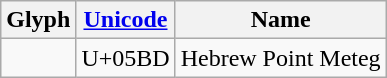<table class="wikitable">
<tr>
<th scope="col">Glyph</th>
<th scope="col"><a href='#'>Unicode</a></th>
<th scope="col">Name</th>
</tr>
<tr>
<td align="center" style="font-size:300%;line-height:normal;"></td>
<td>U+05BD</td>
<td>Hebrew Point Meteg</td>
</tr>
</table>
